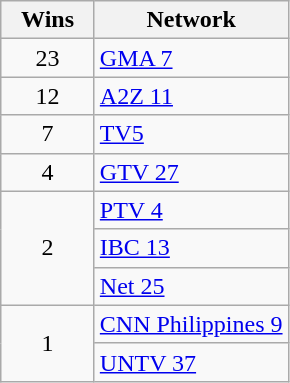<table class="wikitable sortable">
<tr>
<th scope="col" style="width:55px;">Wins</th>
<th scope="col" style="text-align:center;">Network</th>
</tr>
<tr>
<td scope=row style="text-align:center">23</td>
<td><a href='#'>GMA 7</a></td>
</tr>
<tr>
<td scope=row style="text-align:center">12</td>
<td><a href='#'>A2Z 11</a></td>
</tr>
<tr>
<td scope=row style="text-align:center">7</td>
<td><a href='#'>TV5</a></td>
</tr>
<tr>
<td scope=row style="text-align:center">4</td>
<td><a href='#'>GTV 27</a></td>
</tr>
<tr>
<td scope=row rowspan="3" style="text-align:center">2</td>
<td><a href='#'>PTV 4</a></td>
</tr>
<tr>
<td><a href='#'>IBC 13</a></td>
</tr>
<tr>
<td><a href='#'>Net 25</a></td>
</tr>
<tr>
<td scope=row rowspan="2" style="text-align:center">1</td>
<td><a href='#'>CNN Philippines 9</a></td>
</tr>
<tr>
<td><a href='#'>UNTV 37</a></td>
</tr>
</table>
